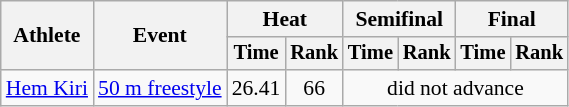<table class=wikitable style="font-size:90%">
<tr>
<th rowspan="2">Athlete</th>
<th rowspan="2">Event</th>
<th colspan="2">Heat</th>
<th colspan="2">Semifinal</th>
<th colspan="2">Final</th>
</tr>
<tr style="font-size:95%">
<th>Time</th>
<th>Rank</th>
<th>Time</th>
<th>Rank</th>
<th>Time</th>
<th>Rank</th>
</tr>
<tr align=center>
<td align=left><a href='#'>Hem Kiri</a></td>
<td align=left><a href='#'>50 m freestyle</a></td>
<td>26.41</td>
<td>66</td>
<td colspan=4>did not advance</td>
</tr>
</table>
